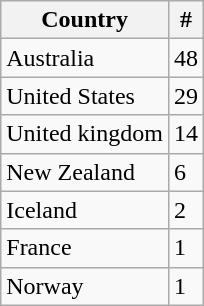<table class="wikitable sortable">
<tr>
<th>Country</th>
<th>#</th>
</tr>
<tr>
<td>Australia</td>
<td>48</td>
</tr>
<tr>
<td>United States</td>
<td>29</td>
</tr>
<tr>
<td>United kingdom</td>
<td>14</td>
</tr>
<tr>
<td>New Zealand</td>
<td>6</td>
</tr>
<tr>
<td>Iceland</td>
<td>2</td>
</tr>
<tr>
<td>France</td>
<td>1</td>
</tr>
<tr>
<td>Norway</td>
<td>1</td>
</tr>
</table>
